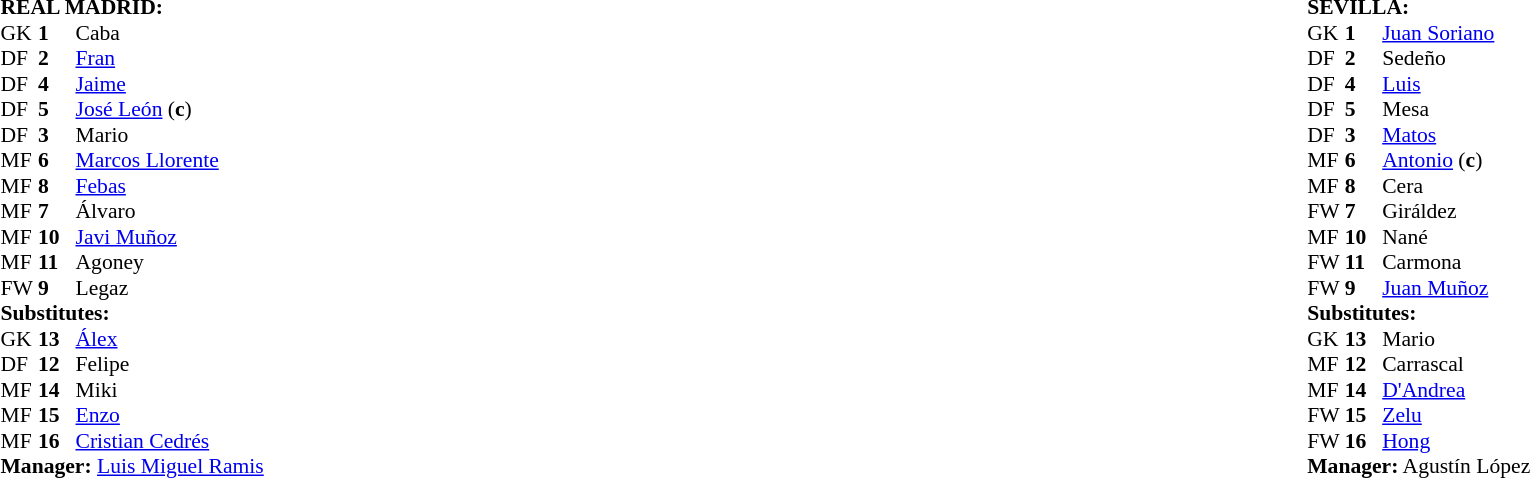<table width="100%">
<tr>
<td valign="top" width="50%"><br><table style="font-size: 90%" cellspacing="0" cellpadding="0">
<tr>
<td colspan="4"><strong>REAL MADRID:</strong></td>
</tr>
<tr>
<th width=25></th>
<th width=25></th>
</tr>
<tr>
<td>GK</td>
<td><strong> 1 </strong></td>
<td> Caba</td>
</tr>
<tr>
<td>DF</td>
<td><strong> 2 </strong></td>
<td> <a href='#'>Fran</a></td>
</tr>
<tr>
<td>DF</td>
<td><strong> 4 </strong></td>
<td> <a href='#'>Jaime</a></td>
</tr>
<tr>
<td>DF</td>
<td><strong> 5 </strong></td>
<td> <a href='#'>José León</a> (<strong>c</strong>)</td>
</tr>
<tr>
<td>DF</td>
<td><strong> 3 </strong></td>
<td> Mario</td>
</tr>
<tr>
<td>MF</td>
<td><strong> 6 </strong></td>
<td> <a href='#'>Marcos Llorente</a></td>
</tr>
<tr>
<td>MF</td>
<td><strong> 8 </strong></td>
<td> <a href='#'>Febas</a></td>
<td></td>
</tr>
<tr>
<td>MF</td>
<td><strong> 7 </strong></td>
<td> Álvaro</td>
</tr>
<tr>
<td>MF</td>
<td><strong> 10 </strong></td>
<td> <a href='#'>Javi Muñoz</a></td>
<td></td>
</tr>
<tr>
<td>MF</td>
<td><strong> 11 </strong></td>
<td> Agoney</td>
<td></td>
</tr>
<tr>
<td>FW</td>
<td><strong> 9 </strong></td>
<td> Legaz</td>
</tr>
<tr>
<td colspan=3><strong>Substitutes:</strong></td>
</tr>
<tr>
<td>GK</td>
<td><strong> 13 </strong></td>
<td> <a href='#'>Álex</a></td>
</tr>
<tr>
<td>DF</td>
<td><strong> 12 </strong></td>
<td> Felipe</td>
</tr>
<tr>
<td>MF</td>
<td><strong> 14 </strong></td>
<td> Miki</td>
<td></td>
</tr>
<tr>
<td>MF</td>
<td><strong> 15 </strong></td>
<td> <a href='#'>Enzo</a></td>
<td></td>
</tr>
<tr>
<td>MF</td>
<td><strong> 16 </strong></td>
<td> <a href='#'>Cristian Cedrés</a></td>
<td></td>
</tr>
<tr>
<td colspan=3><strong>Manager:</strong> <a href='#'>Luis Miguel Ramis</a></td>
</tr>
<tr>
<td colspan=4></td>
</tr>
</table>
</td>
<td valign="top"></td>
<td valign="top" width="50%"><br><table style="font-size: 90%" cellspacing="0" cellpadding="0" align=center>
<tr>
<td colspan="4"><strong>SEVILLA:</strong></td>
</tr>
<tr>
<th width=25></th>
<th width=25></th>
</tr>
<tr>
<td>GK</td>
<td><strong> 1  </strong></td>
<td> <a href='#'>Juan Soriano</a></td>
</tr>
<tr>
<td>DF</td>
<td><strong> 2  </strong></td>
<td> Sedeño</td>
</tr>
<tr>
<td>DF</td>
<td><strong> 4  </strong></td>
<td> <a href='#'>Luis</a></td>
</tr>
<tr>
<td>DF</td>
<td><strong> 5   </strong></td>
<td> Mesa</td>
<td></td>
</tr>
<tr>
<td>DF</td>
<td><strong> 3  </strong></td>
<td> <a href='#'>Matos</a></td>
</tr>
<tr>
<td>MF</td>
<td><strong> 6  </strong></td>
<td> <a href='#'>Antonio</a> (<strong>c</strong>)</td>
</tr>
<tr>
<td>MF</td>
<td><strong> 8  </strong></td>
<td> Cera</td>
<td></td>
</tr>
<tr>
<td>FW</td>
<td><strong> 7  </strong></td>
<td> Giráldez</td>
<td></td>
</tr>
<tr>
<td>MF</td>
<td><strong> 10  </strong></td>
<td> Nané</td>
</tr>
<tr>
<td>FW</td>
<td><strong> 11  </strong></td>
<td> Carmona</td>
<td></td>
</tr>
<tr>
<td>FW</td>
<td><strong> 9  </strong></td>
<td> <a href='#'>Juan Muñoz</a></td>
</tr>
<tr>
<td colspan=3><strong>Substitutes:</strong></td>
</tr>
<tr>
<td>GK</td>
<td><strong> 13  </strong></td>
<td> Mario</td>
</tr>
<tr>
<td>MF</td>
<td><strong> 12  </strong></td>
<td> Carrascal</td>
<td></td>
</tr>
<tr>
<td>MF</td>
<td><strong> 14  </strong></td>
<td> <a href='#'>D'Andrea</a></td>
<td></td>
</tr>
<tr>
<td>FW</td>
<td><strong> 15  </strong></td>
<td> <a href='#'>Zelu</a></td>
<td></td>
</tr>
<tr>
<td>FW</td>
<td><strong> 16   </strong></td>
<td> <a href='#'>Hong</a></td>
<td></td>
</tr>
<tr>
<td colspan=3><strong>Manager:</strong> Agustín López</td>
</tr>
<tr>
<td colspan=4></td>
</tr>
</table>
</td>
</tr>
</table>
